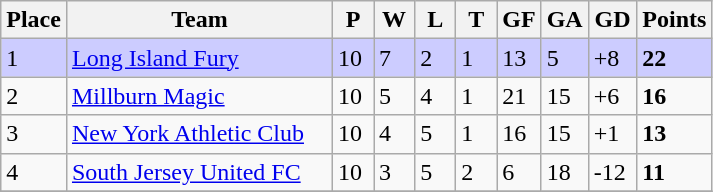<table class="wikitable">
<tr>
<th>Place</th>
<th width="170">Team</th>
<th width="20">P</th>
<th width="20">W</th>
<th width="20">L</th>
<th width="20">T</th>
<th width="20">GF</th>
<th width="20">GA</th>
<th width="25">GD</th>
<th>Points</th>
</tr>
<tr bgcolor=#ccccff>
<td>1</td>
<td><a href='#'>Long Island Fury</a></td>
<td>10</td>
<td>7</td>
<td>2</td>
<td>1</td>
<td>13</td>
<td>5</td>
<td>+8</td>
<td><strong>22</strong></td>
</tr>
<tr>
<td>2</td>
<td><a href='#'>Millburn Magic</a></td>
<td>10</td>
<td>5</td>
<td>4</td>
<td>1</td>
<td>21</td>
<td>15</td>
<td>+6</td>
<td><strong>16</strong></td>
</tr>
<tr>
<td>3</td>
<td><a href='#'>New York Athletic Club</a></td>
<td>10</td>
<td>4</td>
<td>5</td>
<td>1</td>
<td>16</td>
<td>15</td>
<td>+1</td>
<td><strong>13</strong></td>
</tr>
<tr>
<td>4</td>
<td><a href='#'>South Jersey United FC</a></td>
<td>10</td>
<td>3</td>
<td>5</td>
<td>2</td>
<td>6</td>
<td>18</td>
<td>-12</td>
<td><strong>11</strong></td>
</tr>
<tr>
</tr>
</table>
